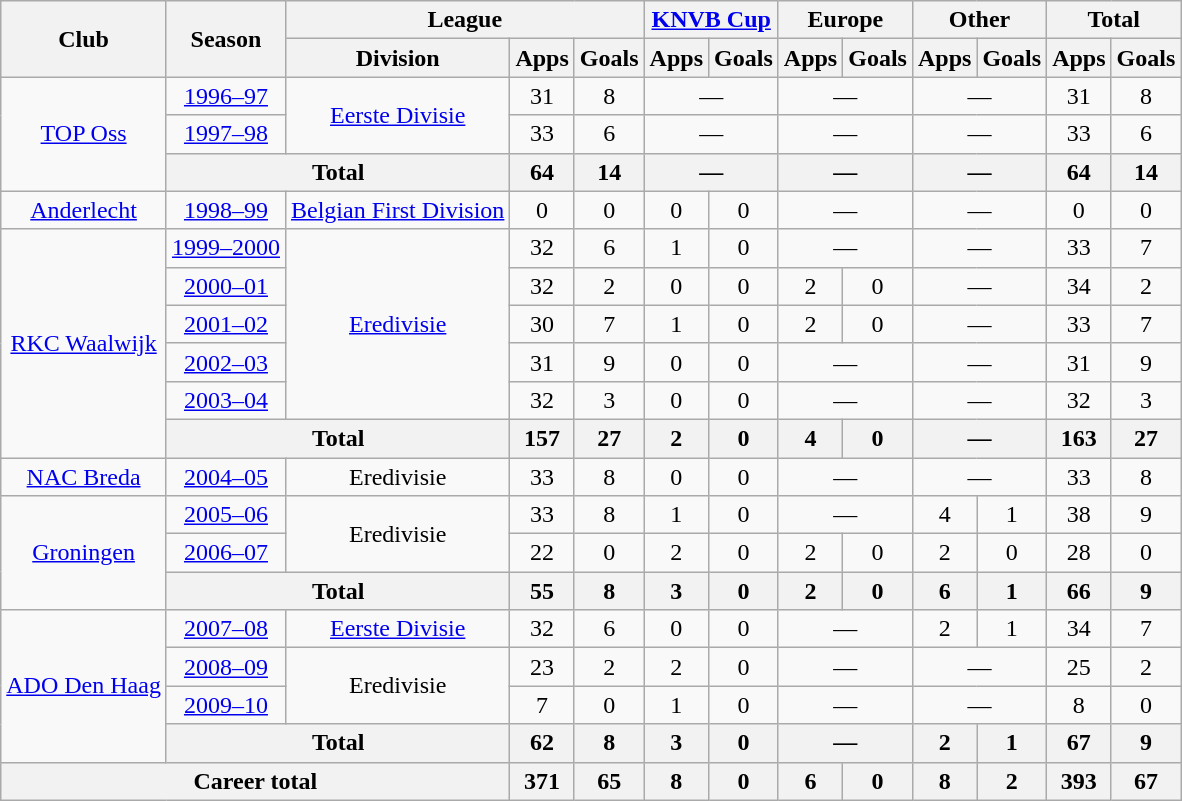<table class="wikitable" style="text-align:center">
<tr>
<th rowspan=2>Club</th>
<th rowspan=2>Season</th>
<th colspan=3>League</th>
<th colspan=2><a href='#'>KNVB Cup</a></th>
<th colspan=2>Europe</th>
<th colspan=2>Other</th>
<th colspan=2>Total</th>
</tr>
<tr>
<th>Division</th>
<th>Apps</th>
<th>Goals</th>
<th>Apps</th>
<th>Goals</th>
<th>Apps</th>
<th>Goals</th>
<th>Apps</th>
<th>Goals</th>
<th>Apps</th>
<th>Goals</th>
</tr>
<tr>
<td rowspan=3><a href='#'>TOP Oss</a></td>
<td><a href='#'>1996–97</a></td>
<td rowspan=2><a href='#'>Eerste Divisie</a></td>
<td>31</td>
<td>8</td>
<td colspan=2>—</td>
<td colspan=2>—</td>
<td colspan=2>—</td>
<td>31</td>
<td>8</td>
</tr>
<tr>
<td><a href='#'>1997–98</a></td>
<td>33</td>
<td>6</td>
<td colspan=2>—</td>
<td colspan=2>—</td>
<td colspan=2>—</td>
<td>33</td>
<td>6</td>
</tr>
<tr>
<th colspan=2>Total</th>
<th>64</th>
<th>14</th>
<th colspan=2>—</th>
<th colspan=2>—</th>
<th colspan=2>—</th>
<th>64</th>
<th>14</th>
</tr>
<tr>
<td><a href='#'>Anderlecht</a></td>
<td><a href='#'>1998–99</a></td>
<td><a href='#'>Belgian First Division</a></td>
<td>0</td>
<td>0</td>
<td>0</td>
<td>0</td>
<td colspan=2>—</td>
<td colspan=2>—</td>
<td>0</td>
<td>0</td>
</tr>
<tr>
<td rowspan=6><a href='#'>RKC Waalwijk</a></td>
<td><a href='#'>1999–2000</a></td>
<td rowspan=5><a href='#'>Eredivisie</a></td>
<td>32</td>
<td>6</td>
<td>1</td>
<td>0</td>
<td colspan=2>—</td>
<td colspan=2>—</td>
<td>33</td>
<td>7</td>
</tr>
<tr>
<td><a href='#'>2000–01</a></td>
<td>32</td>
<td>2</td>
<td>0</td>
<td>0</td>
<td>2</td>
<td>0</td>
<td colspan=2>—</td>
<td>34</td>
<td>2</td>
</tr>
<tr>
<td><a href='#'>2001–02</a></td>
<td>30</td>
<td>7</td>
<td>1</td>
<td>0</td>
<td>2</td>
<td>0</td>
<td colspan=2>—</td>
<td>33</td>
<td>7</td>
</tr>
<tr>
<td><a href='#'>2002–03</a></td>
<td>31</td>
<td>9</td>
<td>0</td>
<td>0</td>
<td colspan=2>—</td>
<td colspan=2>—</td>
<td>31</td>
<td>9</td>
</tr>
<tr>
<td><a href='#'>2003–04</a></td>
<td>32</td>
<td>3</td>
<td>0</td>
<td>0</td>
<td colspan=2>—</td>
<td colspan=2>—</td>
<td>32</td>
<td>3</td>
</tr>
<tr>
<th colspan=2>Total</th>
<th>157</th>
<th>27</th>
<th>2</th>
<th>0</th>
<th>4</th>
<th>0</th>
<th colspan=2>—</th>
<th>163</th>
<th>27</th>
</tr>
<tr>
<td><a href='#'>NAC Breda</a></td>
<td><a href='#'>2004–05</a></td>
<td>Eredivisie</td>
<td>33</td>
<td>8</td>
<td>0</td>
<td>0</td>
<td colspan=2>—</td>
<td colspan=2>—</td>
<td>33</td>
<td>8</td>
</tr>
<tr>
<td rowspan=3><a href='#'>Groningen</a></td>
<td><a href='#'>2005–06</a></td>
<td rowspan=2>Eredivisie</td>
<td>33</td>
<td>8</td>
<td>1</td>
<td>0</td>
<td colspan=2>—</td>
<td>4</td>
<td>1</td>
<td>38</td>
<td>9</td>
</tr>
<tr>
<td><a href='#'>2006–07</a></td>
<td>22</td>
<td>0</td>
<td>2</td>
<td>0</td>
<td>2</td>
<td>0</td>
<td>2</td>
<td>0</td>
<td>28</td>
<td>0</td>
</tr>
<tr>
<th colspan=2>Total</th>
<th>55</th>
<th>8</th>
<th>3</th>
<th>0</th>
<th>2</th>
<th>0</th>
<th>6</th>
<th>1</th>
<th>66</th>
<th>9</th>
</tr>
<tr>
<td rowspan=4><a href='#'>ADO Den Haag</a></td>
<td><a href='#'>2007–08</a></td>
<td><a href='#'>Eerste Divisie</a></td>
<td>32</td>
<td>6</td>
<td>0</td>
<td>0</td>
<td colspan="2">—</td>
<td>2</td>
<td>1</td>
<td>34</td>
<td>7</td>
</tr>
<tr>
<td><a href='#'>2008–09</a></td>
<td rowspan=2>Eredivisie</td>
<td>23</td>
<td>2</td>
<td>2</td>
<td>0</td>
<td colspan="2">—</td>
<td colspan="2">—</td>
<td>25</td>
<td>2</td>
</tr>
<tr>
<td><a href='#'>2009–10</a></td>
<td>7</td>
<td>0</td>
<td>1</td>
<td>0</td>
<td colspan="2">—</td>
<td colspan="2">—</td>
<td>8</td>
<td>0</td>
</tr>
<tr>
<th colspan=2>Total</th>
<th>62</th>
<th>8</th>
<th>3</th>
<th>0</th>
<th colspan=2>—</th>
<th>2</th>
<th>1</th>
<th>67</th>
<th>9</th>
</tr>
<tr>
<th colspan="3">Career total</th>
<th>371</th>
<th>65</th>
<th>8</th>
<th>0</th>
<th>6</th>
<th>0</th>
<th>8</th>
<th>2</th>
<th>393</th>
<th>67</th>
</tr>
</table>
